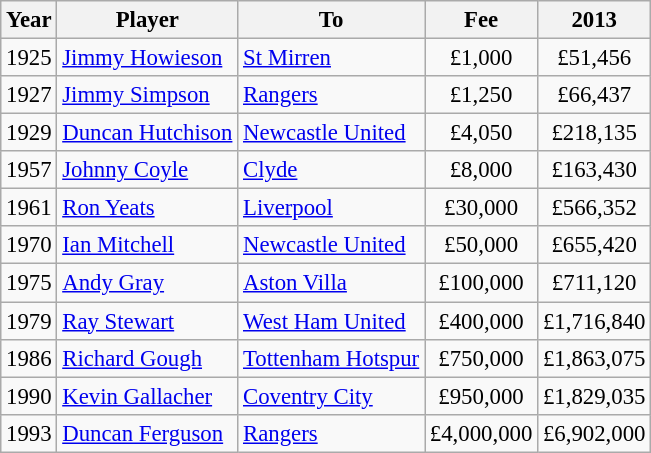<table class="wikitable sortable" style="text-align: center; font-size:95%">
<tr>
<th>Year</th>
<th>Player</th>
<th>To</th>
<th>Fee</th>
<th>2013</th>
</tr>
<tr>
<td>1925</td>
<td align=left> <a href='#'>Jimmy Howieson</a></td>
<td align=left> <a href='#'>St Mirren</a></td>
<td>£1,000</td>
<td>£51,456</td>
</tr>
<tr>
<td>1927</td>
<td align=left> <a href='#'>Jimmy Simpson</a></td>
<td align=left> <a href='#'>Rangers</a></td>
<td>£1,250</td>
<td>£66,437</td>
</tr>
<tr>
<td>1929</td>
<td align=left> <a href='#'>Duncan Hutchison</a></td>
<td align=left> <a href='#'>Newcastle United</a></td>
<td>£4,050</td>
<td>£218,135</td>
</tr>
<tr>
<td>1957</td>
<td align=left> <a href='#'>Johnny Coyle</a></td>
<td align=left> <a href='#'>Clyde</a></td>
<td>£8,000</td>
<td>£163,430</td>
</tr>
<tr>
<td>1961</td>
<td align=left> <a href='#'>Ron Yeats</a></td>
<td align=left> <a href='#'>Liverpool</a></td>
<td>£30,000</td>
<td>£566,352</td>
</tr>
<tr>
<td>1970</td>
<td align=left> <a href='#'>Ian Mitchell</a></td>
<td align=left> <a href='#'>Newcastle United</a></td>
<td>£50,000</td>
<td>£655,420</td>
</tr>
<tr>
<td>1975</td>
<td align=left> <a href='#'>Andy Gray</a></td>
<td align=left> <a href='#'>Aston Villa</a></td>
<td>£100,000</td>
<td>£711,120</td>
</tr>
<tr>
<td>1979</td>
<td align=left> <a href='#'>Ray Stewart</a></td>
<td align=left> <a href='#'>West Ham United</a></td>
<td>£400,000</td>
<td>£1,716,840</td>
</tr>
<tr>
<td>1986</td>
<td align=left> <a href='#'>Richard Gough</a></td>
<td align=left> <a href='#'>Tottenham Hotspur</a></td>
<td>£750,000</td>
<td>£1,863,075</td>
</tr>
<tr>
<td>1990</td>
<td align=left> <a href='#'>Kevin Gallacher</a></td>
<td align=left> <a href='#'>Coventry City</a></td>
<td>£950,000</td>
<td>£1,829,035</td>
</tr>
<tr>
<td>1993</td>
<td align=left> <a href='#'>Duncan Ferguson</a></td>
<td align=left> <a href='#'>Rangers</a></td>
<td>£4,000,000</td>
<td>£6,902,000</td>
</tr>
</table>
